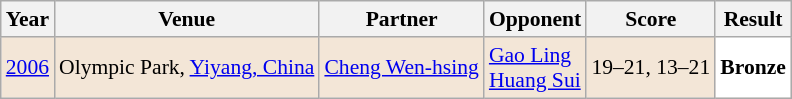<table class="sortable wikitable" style="font-size:90%;">
<tr>
<th>Year</th>
<th>Venue</th>
<th>Partner</th>
<th>Opponent</th>
<th>Score</th>
<th>Result</th>
</tr>
<tr style="background:#F3E6D7">
<td align="center"><a href='#'>2006</a></td>
<td align="left">Olympic Park, <a href='#'>Yiyang, China</a></td>
<td align="left"> <a href='#'>Cheng Wen-hsing</a></td>
<td align="left"> <a href='#'>Gao Ling</a> <br>  <a href='#'>Huang Sui</a></td>
<td align="left">19–21, 13–21</td>
<td style="text-align:left; background:white"> <strong>Bronze</strong></td>
</tr>
</table>
